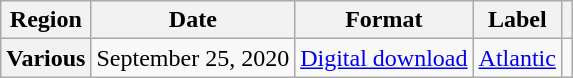<table class="wikitable plainrowheaders">
<tr>
<th scope="col">Region</th>
<th scope="col">Date</th>
<th scope="col">Format</th>
<th scope="col">Label</th>
<th scope="col"></th>
</tr>
<tr>
<th scope="row">Various</th>
<td>September 25, 2020</td>
<td><a href='#'>Digital download</a></td>
<td><a href='#'>Atlantic</a></td>
<td align="center"></td>
</tr>
</table>
